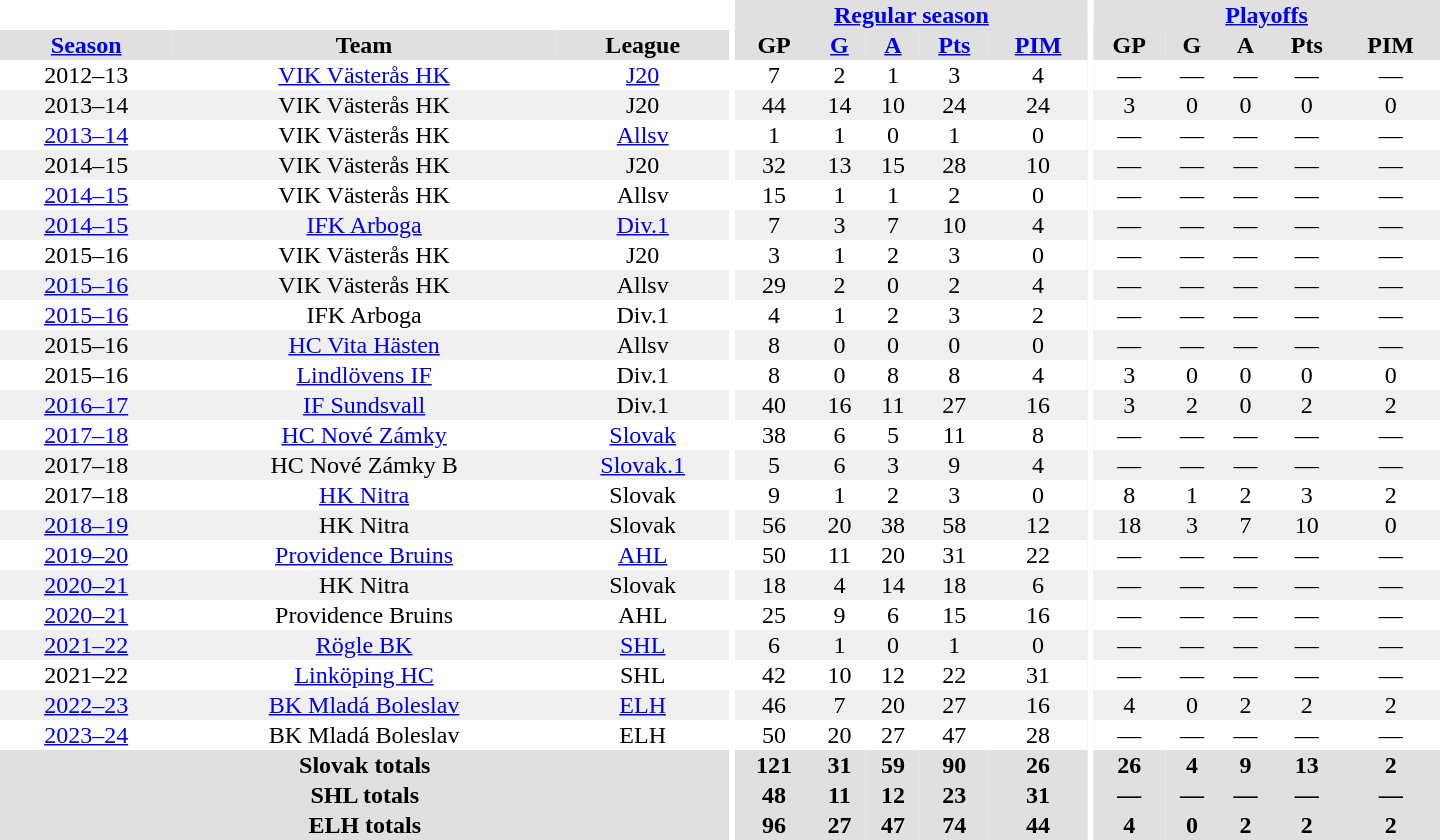<table border="0" cellpadding="1" cellspacing="0" style="text-align:center; width:60em">
<tr bgcolor="#e0e0e0">
<th colspan="3" bgcolor="#ffffff"></th>
<th rowspan="99" bgcolor="#ffffff"></th>
<th colspan="5"><a href='#'>Regular season</a></th>
<th rowspan="99" bgcolor="#ffffff"></th>
<th colspan="5"><a href='#'>Playoffs</a></th>
</tr>
<tr bgcolor="#e0e0e0">
<th><a href='#'>Season</a></th>
<th>Team</th>
<th>League</th>
<th>GP</th>
<th><a href='#'>G</a></th>
<th><a href='#'>A</a></th>
<th><a href='#'>Pts</a></th>
<th><a href='#'>PIM</a></th>
<th>GP</th>
<th>G</th>
<th>A</th>
<th>Pts</th>
<th>PIM</th>
</tr>
<tr>
<td>2012–13</td>
<td><a href='#'>VIK Västerås HK</a></td>
<td><a href='#'>J20</a></td>
<td>7</td>
<td>2</td>
<td>1</td>
<td>3</td>
<td>4</td>
<td>—</td>
<td>—</td>
<td>—</td>
<td>—</td>
<td>—</td>
</tr>
<tr bgcolor="#f0f0f0">
<td>2013–14</td>
<td>VIK Västerås HK</td>
<td>J20</td>
<td>44</td>
<td>14</td>
<td>10</td>
<td>24</td>
<td>24</td>
<td>3</td>
<td>0</td>
<td>0</td>
<td>0</td>
<td>0</td>
</tr>
<tr>
<td><a href='#'>2013–14</a></td>
<td>VIK Västerås HK</td>
<td><a href='#'>Allsv</a></td>
<td>1</td>
<td>1</td>
<td>0</td>
<td>1</td>
<td>0</td>
<td>—</td>
<td>—</td>
<td>—</td>
<td>—</td>
<td>—</td>
</tr>
<tr bgcolor="#f0f0f0">
<td>2014–15</td>
<td>VIK Västerås HK</td>
<td>J20</td>
<td>32</td>
<td>13</td>
<td>15</td>
<td>28</td>
<td>10</td>
<td>—</td>
<td>—</td>
<td>—</td>
<td>—</td>
<td>—</td>
</tr>
<tr>
<td><a href='#'>2014–15</a></td>
<td>VIK Västerås HK</td>
<td>Allsv</td>
<td>15</td>
<td>1</td>
<td>1</td>
<td>2</td>
<td>0</td>
<td>—</td>
<td>—</td>
<td>—</td>
<td>—</td>
<td>—</td>
</tr>
<tr bgcolor="#f0f0f0">
<td><a href='#'>2014–15</a></td>
<td><a href='#'>IFK Arboga</a></td>
<td><a href='#'>Div.1</a></td>
<td>7</td>
<td>3</td>
<td>7</td>
<td>10</td>
<td>4</td>
<td>—</td>
<td>—</td>
<td>—</td>
<td>—</td>
<td>—</td>
</tr>
<tr>
<td>2015–16</td>
<td>VIK Västerås HK</td>
<td>J20</td>
<td>3</td>
<td>1</td>
<td>2</td>
<td>3</td>
<td>0</td>
<td>—</td>
<td>—</td>
<td>—</td>
<td>—</td>
<td>—</td>
</tr>
<tr bgcolor="#f0f0f0">
<td><a href='#'>2015–16</a></td>
<td>VIK Västerås HK</td>
<td>Allsv</td>
<td>29</td>
<td>2</td>
<td>0</td>
<td>2</td>
<td>4</td>
<td>—</td>
<td>—</td>
<td>—</td>
<td>—</td>
<td>—</td>
</tr>
<tr>
<td><a href='#'>2015–16</a></td>
<td>IFK Arboga</td>
<td>Div.1</td>
<td>4</td>
<td>1</td>
<td>2</td>
<td>3</td>
<td>2</td>
<td>—</td>
<td>—</td>
<td>—</td>
<td>—</td>
<td>—</td>
</tr>
<tr bgcolor="#f0f0f0">
<td>2015–16</td>
<td><a href='#'>HC Vita Hästen</a></td>
<td>Allsv</td>
<td>8</td>
<td>0</td>
<td>0</td>
<td>0</td>
<td>0</td>
<td>—</td>
<td>—</td>
<td>—</td>
<td>—</td>
<td>—</td>
</tr>
<tr>
<td>2015–16</td>
<td><a href='#'>Lindlövens IF</a></td>
<td>Div.1</td>
<td>8</td>
<td>0</td>
<td>8</td>
<td>8</td>
<td>4</td>
<td>3</td>
<td>0</td>
<td>0</td>
<td>0</td>
<td>0</td>
</tr>
<tr bgcolor="#f0f0f0">
<td><a href='#'>2016–17</a></td>
<td><a href='#'>IF Sundsvall</a></td>
<td>Div.1</td>
<td>40</td>
<td>16</td>
<td>11</td>
<td>27</td>
<td>16</td>
<td>3</td>
<td>2</td>
<td>0</td>
<td>2</td>
<td>2</td>
</tr>
<tr>
<td><a href='#'>2017–18</a></td>
<td><a href='#'>HC Nové Zámky</a></td>
<td><a href='#'>Slovak</a></td>
<td>38</td>
<td>6</td>
<td>5</td>
<td>11</td>
<td>8</td>
<td>—</td>
<td>—</td>
<td>—</td>
<td>—</td>
<td>—</td>
</tr>
<tr bgcolor="#f0f0f0">
<td>2017–18</td>
<td>HC Nové Zámky B</td>
<td><a href='#'>Slovak.1</a></td>
<td>5</td>
<td>6</td>
<td>3</td>
<td>9</td>
<td>4</td>
<td>—</td>
<td>—</td>
<td>—</td>
<td>—</td>
<td>—</td>
</tr>
<tr>
<td>2017–18</td>
<td><a href='#'>HK Nitra</a></td>
<td>Slovak</td>
<td>9</td>
<td>1</td>
<td>2</td>
<td>3</td>
<td>0</td>
<td>8</td>
<td>1</td>
<td>2</td>
<td>3</td>
<td>2</td>
</tr>
<tr bgcolor="#f0f0f0">
<td><a href='#'>2018–19</a></td>
<td>HK Nitra</td>
<td>Slovak</td>
<td>56</td>
<td>20</td>
<td>38</td>
<td>58</td>
<td>12</td>
<td>18</td>
<td>3</td>
<td>7</td>
<td>10</td>
<td>0</td>
</tr>
<tr>
<td><a href='#'>2019–20</a></td>
<td><a href='#'>Providence Bruins</a></td>
<td><a href='#'>AHL</a></td>
<td>50</td>
<td>11</td>
<td>20</td>
<td>31</td>
<td>22</td>
<td>—</td>
<td>—</td>
<td>—</td>
<td>—</td>
<td>—</td>
</tr>
<tr bgcolor="#f0f0f0">
<td><a href='#'>2020–21</a></td>
<td>HK Nitra</td>
<td>Slovak</td>
<td>18</td>
<td>4</td>
<td>14</td>
<td>18</td>
<td>6</td>
<td>—</td>
<td>—</td>
<td>—</td>
<td>—</td>
<td>—</td>
</tr>
<tr>
<td><a href='#'>2020–21</a></td>
<td>Providence Bruins</td>
<td>AHL</td>
<td>25</td>
<td>9</td>
<td>6</td>
<td>15</td>
<td>16</td>
<td>—</td>
<td>—</td>
<td>—</td>
<td>—</td>
<td>—</td>
</tr>
<tr bgcolor="#f0f0f0">
<td><a href='#'>2021–22</a></td>
<td><a href='#'>Rögle BK</a></td>
<td><a href='#'>SHL</a></td>
<td>6</td>
<td>1</td>
<td>0</td>
<td>1</td>
<td>0</td>
<td>—</td>
<td>—</td>
<td>—</td>
<td>—</td>
<td>—</td>
</tr>
<tr>
<td>2021–22</td>
<td><a href='#'>Linköping HC</a></td>
<td>SHL</td>
<td>42</td>
<td>10</td>
<td>12</td>
<td>22</td>
<td>31</td>
<td>—</td>
<td>—</td>
<td>—</td>
<td>—</td>
<td>—</td>
</tr>
<tr bgcolor="#f0f0f0">
<td><a href='#'>2022–23</a></td>
<td><a href='#'>BK Mladá Boleslav</a></td>
<td><a href='#'>ELH</a></td>
<td>46</td>
<td>7</td>
<td>20</td>
<td>27</td>
<td>16</td>
<td>4</td>
<td>0</td>
<td>2</td>
<td>2</td>
<td>2</td>
</tr>
<tr>
<td><a href='#'>2023–24</a></td>
<td>BK Mladá Boleslav</td>
<td>ELH</td>
<td>50</td>
<td>20</td>
<td>27</td>
<td>47</td>
<td>28</td>
<td>—</td>
<td>—</td>
<td>—</td>
<td>—</td>
<td>—</td>
</tr>
<tr bgcolor="#e0e0e0">
<th colspan="3">Slovak totals</th>
<th>121</th>
<th>31</th>
<th>59</th>
<th>90</th>
<th>26</th>
<th>26</th>
<th>4</th>
<th>9</th>
<th>13</th>
<th>2</th>
</tr>
<tr bgcolor="#e0e0e0">
<th colspan="3">SHL totals</th>
<th>48</th>
<th>11</th>
<th>12</th>
<th>23</th>
<th>31</th>
<th>—</th>
<th>—</th>
<th>—</th>
<th>—</th>
<th>—</th>
</tr>
<tr bgcolor="#e0e0e0">
<th colspan="3">ELH totals</th>
<th>96</th>
<th>27</th>
<th>47</th>
<th>74</th>
<th>44</th>
<th>4</th>
<th>0</th>
<th>2</th>
<th>2</th>
<th>2</th>
</tr>
</table>
